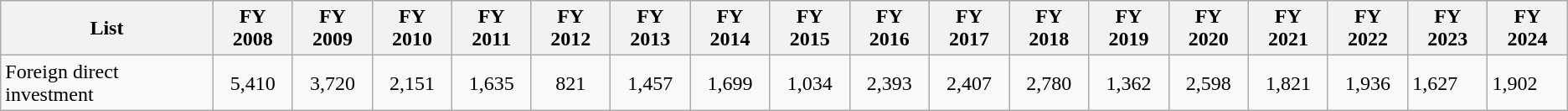<table class="wikitable">
<tr>
<th>List</th>
<th>FY 2008</th>
<th>FY 2009</th>
<th>FY 2010</th>
<th>FY 2011</th>
<th>FY 2012</th>
<th>FY 2013</th>
<th>FY 2014</th>
<th>FY 2015</th>
<th>FY 2016</th>
<th>FY 2017</th>
<th>FY 2018</th>
<th>FY 2019</th>
<th>FY 2020</th>
<th>FY 2021</th>
<th>FY 2022</th>
<th>FY 2023</th>
<th>FY 2024</th>
</tr>
<tr>
<td>Foreign direct investment</td>
<td style="text-align:center"> 5,410</td>
<td style="text-align:center"> 3,720</td>
<td style="text-align:center"> 2,151</td>
<td style="text-align:center"> 1,635</td>
<td style="text-align:center"> 821</td>
<td style="text-align:center"> 1,457</td>
<td style="text-align:center"> 1,699</td>
<td style="text-align:center"> 1,034</td>
<td style="text-align:center"> 2,393</td>
<td style="text-align:center"> 2,407</td>
<td style="text-align:center"> 2,780</td>
<td style="text-align:center">1,362</td>
<td style="text-align:center">2,598</td>
<td style="text-align:center">1,821</td>
<td style="text-align:center">1,936</td>
<td>1,627</td>
<td>1,902</td>
</tr>
</table>
